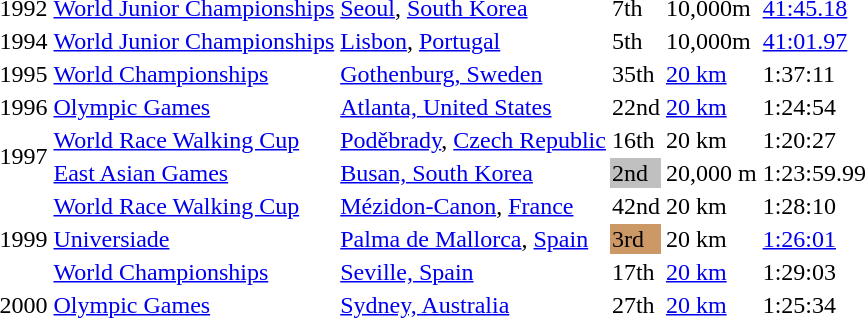<table>
<tr>
<td>1992</td>
<td><a href='#'>World Junior Championships</a></td>
<td><a href='#'>Seoul</a>, <a href='#'>South Korea</a></td>
<td>7th</td>
<td>10,000m</td>
<td><a href='#'>41:45.18</a></td>
</tr>
<tr>
<td>1994</td>
<td><a href='#'>World Junior Championships</a></td>
<td><a href='#'>Lisbon</a>, <a href='#'>Portugal</a></td>
<td>5th</td>
<td>10,000m</td>
<td><a href='#'>41:01.97</a></td>
</tr>
<tr>
<td>1995</td>
<td><a href='#'>World Championships</a></td>
<td><a href='#'>Gothenburg, Sweden</a></td>
<td>35th</td>
<td><a href='#'>20 km</a></td>
<td>1:37:11</td>
</tr>
<tr>
<td>1996</td>
<td><a href='#'>Olympic Games</a></td>
<td><a href='#'>Atlanta, United States</a></td>
<td>22nd</td>
<td><a href='#'>20 km</a></td>
<td>1:24:54</td>
</tr>
<tr>
<td rowspan=2>1997</td>
<td><a href='#'>World Race Walking Cup</a></td>
<td><a href='#'>Poděbrady</a>, <a href='#'>Czech Republic</a></td>
<td>16th</td>
<td>20 km</td>
<td>1:20:27</td>
</tr>
<tr>
<td><a href='#'>East Asian Games</a></td>
<td><a href='#'>Busan, South Korea</a></td>
<td bgcolor="silver">2nd</td>
<td>20,000 m</td>
<td>1:23:59.99</td>
</tr>
<tr>
<td rowspan=3>1999</td>
<td><a href='#'>World Race Walking Cup</a></td>
<td><a href='#'>Mézidon-Canon</a>, <a href='#'>France</a></td>
<td>42nd</td>
<td>20 km</td>
<td>1:28:10</td>
</tr>
<tr>
<td><a href='#'>Universiade</a></td>
<td><a href='#'>Palma de Mallorca</a>, <a href='#'>Spain</a></td>
<td bgcolor="cc9966">3rd</td>
<td>20 km</td>
<td><a href='#'>1:26:01</a></td>
</tr>
<tr>
<td><a href='#'>World Championships</a></td>
<td><a href='#'>Seville, Spain</a></td>
<td>17th</td>
<td><a href='#'>20 km</a></td>
<td>1:29:03</td>
</tr>
<tr>
<td>2000</td>
<td><a href='#'>Olympic Games</a></td>
<td><a href='#'>Sydney, Australia</a></td>
<td>27th</td>
<td><a href='#'>20 km</a></td>
<td>1:25:34</td>
</tr>
</table>
